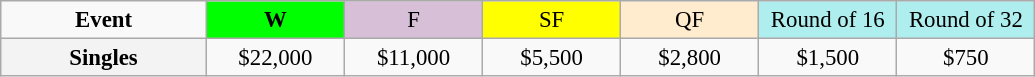<table class=wikitable style=font-size:95%;text-align:center>
<tr>
<td style="width:130px"><strong>Event</strong></td>
<td style="width:85px; background:lime"><strong>W</strong></td>
<td style="width:85px; background:thistle">F</td>
<td style="width:85px; background:#ffff00">SF</td>
<td style="width:85px; background:#ffebcd">QF</td>
<td style="width:85px; background:#afeeee">Round of 16</td>
<td style="width:85px; background:#afeeee">Round of 32</td>
</tr>
<tr>
<th style=background:#f3f3f3>Singles </th>
<td>$22,000</td>
<td>$11,000</td>
<td>$5,500</td>
<td>$2,800</td>
<td>$1,500</td>
<td>$750</td>
</tr>
</table>
